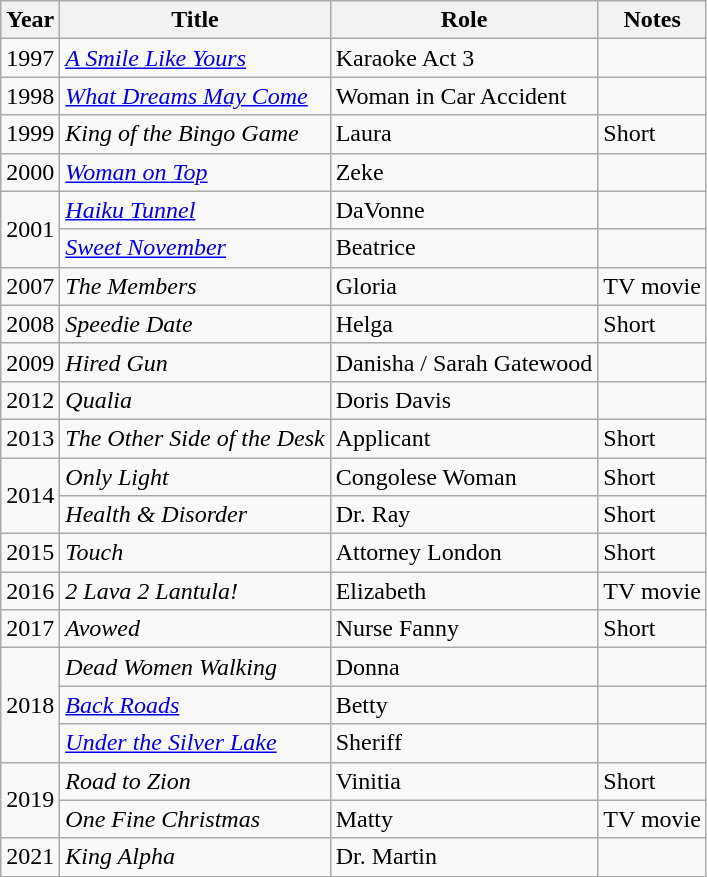<table class="wikitable plainrowheaders sortable" style="margin-right: 0;">
<tr>
<th scope="col">Year</th>
<th scope="col">Title</th>
<th scope="col">Role</th>
<th scope="col" class="unsortable">Notes</th>
</tr>
<tr>
<td>1997</td>
<td><em><a href='#'>A Smile Like Yours</a></em></td>
<td>Karaoke Act 3</td>
<td></td>
</tr>
<tr>
<td>1998</td>
<td><em><a href='#'>What Dreams May Come</a></em></td>
<td>Woman in Car Accident</td>
<td></td>
</tr>
<tr>
<td>1999</td>
<td><em>King of the Bingo Game</em></td>
<td>Laura</td>
<td>Short</td>
</tr>
<tr>
<td>2000</td>
<td><em><a href='#'>Woman on Top</a></em></td>
<td>Zeke</td>
<td></td>
</tr>
<tr>
<td rowspan="2">2001</td>
<td><em><a href='#'>Haiku Tunnel</a></em></td>
<td>DaVonne</td>
<td></td>
</tr>
<tr>
<td><em><a href='#'>Sweet November</a></em></td>
<td>Beatrice</td>
<td></td>
</tr>
<tr>
<td>2007</td>
<td><em>The Members</em></td>
<td>Gloria</td>
<td>TV movie</td>
</tr>
<tr>
<td>2008</td>
<td><em>Speedie Date</em></td>
<td>Helga</td>
<td>Short</td>
</tr>
<tr>
<td>2009</td>
<td><em>Hired Gun</em></td>
<td>Danisha / Sarah Gatewood</td>
<td></td>
</tr>
<tr>
<td>2012</td>
<td><em>Qualia</em></td>
<td>Doris Davis</td>
<td></td>
</tr>
<tr>
<td>2013</td>
<td><em>The Other Side of the Desk</em></td>
<td>Applicant</td>
<td>Short</td>
</tr>
<tr>
<td rowspan="2">2014</td>
<td><em>Only Light</em></td>
<td>Congolese Woman</td>
<td>Short</td>
</tr>
<tr>
<td><em>Health & Disorder</em></td>
<td>Dr. Ray</td>
<td>Short</td>
</tr>
<tr>
<td>2015</td>
<td><em>Touch</em></td>
<td>Attorney London</td>
<td>Short</td>
</tr>
<tr>
<td>2016</td>
<td><em>2 Lava 2 Lantula!</em></td>
<td>Elizabeth</td>
<td>TV movie</td>
</tr>
<tr>
<td>2017</td>
<td><em>Avowed</em></td>
<td>Nurse Fanny</td>
<td>Short</td>
</tr>
<tr>
<td rowspan="3">2018</td>
<td><em>Dead Women Walking</em></td>
<td>Donna</td>
<td></td>
</tr>
<tr>
<td><em><a href='#'>Back Roads</a></em></td>
<td>Betty</td>
<td></td>
</tr>
<tr>
<td><em><a href='#'>Under the Silver Lake</a></em></td>
<td>Sheriff</td>
<td></td>
</tr>
<tr>
<td rowspan="2">2019</td>
<td><em>Road to Zion</em></td>
<td>Vinitia</td>
<td>Short</td>
</tr>
<tr>
<td><em>One Fine Christmas</em></td>
<td>Matty</td>
<td>TV movie</td>
</tr>
<tr>
<td>2021</td>
<td><em>King Alpha</em></td>
<td>Dr. Martin</td>
<td></td>
</tr>
</table>
